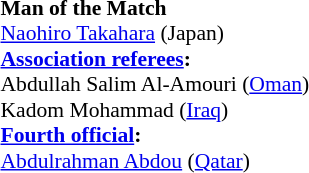<table width=50% style="font-size: 90%">
<tr>
<td><br><strong>Man of the Match</strong>
<br><a href='#'>Naohiro Takahara</a> (Japan)<br><strong><a href='#'>Association referees</a>:</strong>
<br>Abdullah Salim Al-Amouri (<a href='#'>Oman</a>)
<br>Kadom Mohammad (<a href='#'>Iraq</a>)
<br><strong><a href='#'>Fourth official</a>:</strong>
<br><a href='#'>Abdulrahman Abdou</a> (<a href='#'>Qatar</a>)</td>
</tr>
</table>
